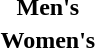<table>
<tr>
<th>Men's</th>
<td valign=top></td>
<td valign=top></td>
<td valign=top></td>
</tr>
<tr>
<th>Women's</th>
<td valign=top></td>
<td valign=top></td>
<td valign=top></td>
</tr>
</table>
